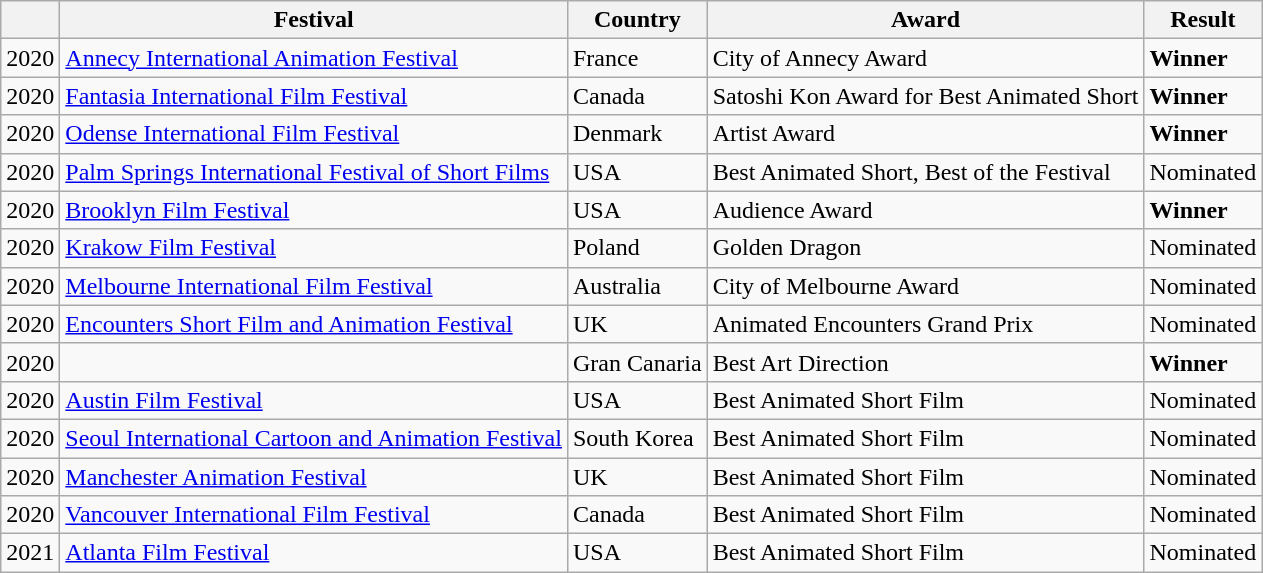<table class="wikitable">
<tr>
<th></th>
<th>Festival</th>
<th>Country</th>
<th>Award</th>
<th>Result</th>
</tr>
<tr>
<td>2020</td>
<td><a href='#'>Annecy International Animation Festival</a></td>
<td>France</td>
<td>City of Annecy Award</td>
<td><strong>Winner </strong></td>
</tr>
<tr>
<td>2020</td>
<td><a href='#'>Fantasia International Film Festival</a></td>
<td>Canada</td>
<td>Satoshi Kon Award for Best Animated Short</td>
<td><strong>Winner </strong></td>
</tr>
<tr>
<td>2020</td>
<td><a href='#'>Odense International Film Festival</a></td>
<td>Denmark</td>
<td>Artist Award</td>
<td><strong>Winner </strong></td>
</tr>
<tr>
<td>2020</td>
<td><a href='#'>Palm Springs International Festival of Short Films</a></td>
<td>USA</td>
<td>Best Animated Short, Best of the Festival</td>
<td>Nominated </td>
</tr>
<tr>
<td>2020</td>
<td><a href='#'>Brooklyn Film Festival</a></td>
<td>USA</td>
<td>Audience Award</td>
<td><strong>Winner </strong></td>
</tr>
<tr>
<td>2020</td>
<td><a href='#'>Krakow Film Festival</a></td>
<td>Poland</td>
<td>Golden Dragon</td>
<td>Nominated </td>
</tr>
<tr>
<td>2020</td>
<td><a href='#'>Melbourne International Film Festival</a></td>
<td>Australia</td>
<td>City of Melbourne Award</td>
<td>Nominated </td>
</tr>
<tr>
<td>2020</td>
<td><a href='#'>Encounters Short Film and Animation Festival</a></td>
<td>UK</td>
<td>Animated Encounters Grand Prix</td>
<td>Nominated </td>
</tr>
<tr>
<td>2020</td>
<td></td>
<td>Gran Canaria</td>
<td>Best Art Direction</td>
<td><strong>Winner </strong></td>
</tr>
<tr>
<td>2020</td>
<td><a href='#'>Austin Film Festival</a></td>
<td>USA</td>
<td>Best Animated Short Film</td>
<td>Nominated</td>
</tr>
<tr>
<td>2020</td>
<td><a href='#'>Seoul International Cartoon and Animation Festival</a></td>
<td>South Korea</td>
<td>Best Animated Short Film</td>
<td>Nominated </td>
</tr>
<tr>
<td>2020</td>
<td><a href='#'>Manchester Animation Festival</a></td>
<td>UK</td>
<td>Best Animated Short Film</td>
<td>Nominated </td>
</tr>
<tr>
<td>2020</td>
<td><a href='#'>Vancouver International Film Festival</a></td>
<td>Canada</td>
<td>Best Animated Short Film</td>
<td>Nominated </td>
</tr>
<tr>
<td>2021</td>
<td><a href='#'>Atlanta Film Festival</a></td>
<td>USA</td>
<td>Best Animated Short Film</td>
<td>Nominated </td>
</tr>
</table>
